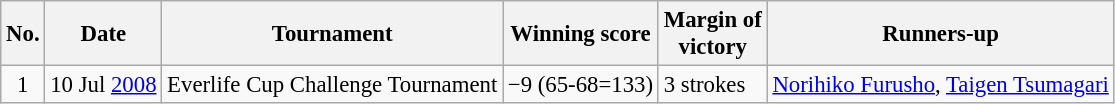<table class="wikitable" style="font-size:95%;">
<tr>
<th>No.</th>
<th>Date</th>
<th>Tournament</th>
<th>Winning score</th>
<th>Margin of<br>victory</th>
<th>Runners-up</th>
</tr>
<tr>
<td align=center>1</td>
<td align=right>10 Jul <a href='#'>2008</a></td>
<td>Everlife Cup Challenge Tournament</td>
<td>−9 (65-68=133)</td>
<td>3 strokes</td>
<td> <a href='#'>Norihiko Furusho</a>,  <a href='#'>Taigen Tsumagari</a></td>
</tr>
</table>
